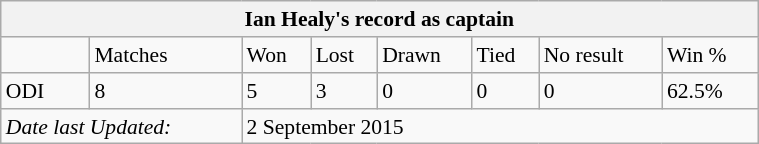<table class="wikitable" style="float: right; margin-left: 1em; width: 40%; font-size: 90%;">
<tr>
<th colspan="8"><strong>Ian Healy's record as captain</strong></th>
</tr>
<tr>
<td> </td>
<td>Matches</td>
<td>Won</td>
<td>Lost</td>
<td>Drawn</td>
<td>Tied</td>
<td>No result</td>
<td>Win %</td>
</tr>
<tr>
<td>ODI</td>
<td>8</td>
<td>5</td>
<td>3</td>
<td>0</td>
<td>0</td>
<td>0</td>
<td>62.5%</td>
</tr>
<tr>
<td colspan=2><em>Date last Updated:</em></td>
<td colspan=8>2 September 2015</td>
</tr>
</table>
